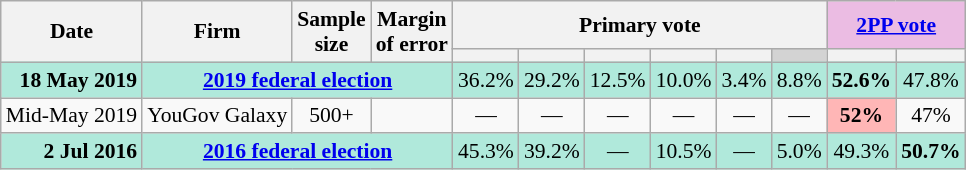<table class="nowrap wikitable tpl-blanktable" style=text-align:center;font-size:90%>
<tr>
<th rowspan=2>Date</th>
<th rowspan=2>Firm</th>
<th rowspan=2>Sample<br>size</th>
<th rowspan=2>Margin<br>of error</th>
<th colspan=6>Primary vote</th>
<th colspan=2 class=unsortable style=background:#ebbce3><a href='#'>2PP vote</a></th>
</tr>
<tr>
<th style=background:></th>
<th style=background:></th>
<th style=background:></th>
<th style=background:></th>
<th style=background:></th>
<th style=background:lightgray></th>
<th style=background:></th>
<th style=background:></th>
</tr>
<tr style="background:#b0e9db">
<td style="text-align:right"><strong>18 May 2019</strong></td>
<td colspan="3" style="text-align:center"><strong><a href='#'>2019 federal election</a></strong></td>
<td>36.2%</td>
<td>29.2%</td>
<td>12.5%</td>
<td>10.0%</td>
<td>3.4%</td>
<td>8.8%</td>
<td><strong>52.6%</strong></td>
<td>47.8%</td>
</tr>
<tr>
<td style="text-align:right">Mid-May 2019</td>
<td style="text-align:left">YouGov Galaxy</td>
<td>500+</td>
<td></td>
<td>—</td>
<td>—</td>
<td>—</td>
<td>—</td>
<td>—</td>
<td>—</td>
<th style=background:#FFB6B6>52%</th>
<td>47%</td>
</tr>
<tr style="background:#b0e9db">
<td style="text-align:right"><strong>2 Jul 2016</strong></td>
<td colspan="3" style="text-align:center"><strong><a href='#'>2016 federal election</a></strong></td>
<td>45.3%</td>
<td>39.2%</td>
<td>—</td>
<td>10.5%</td>
<td>—</td>
<td>5.0%</td>
<td>49.3%</td>
<td><strong>50.7%</strong></td>
</tr>
</table>
